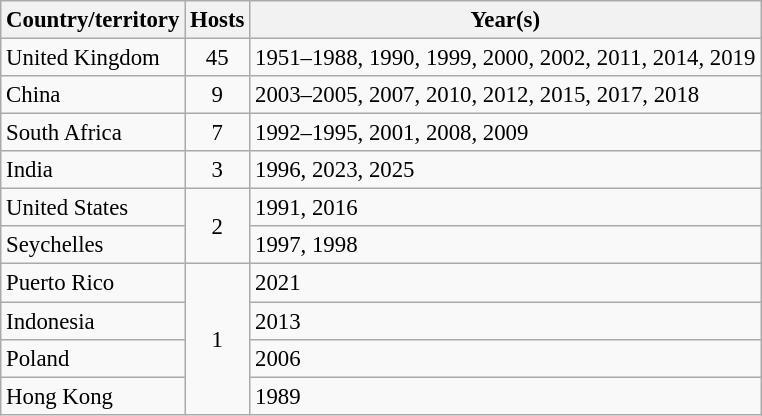<table class="wikitable sortable" style="font-size: 95%;">
<tr>
<th>Country/territory</th>
<th>Hosts</th>
<th>Year(s)</th>
</tr>
<tr>
<td>United Kingdom</td>
<td align="center">45</td>
<td>1951–1988, 1990, 1999, 2000, 2002, 2011, 2014, 2019</td>
</tr>
<tr>
<td>China</td>
<td align="center">9</td>
<td>2003–2005, 2007, 2010, 2012, 2015, 2017, 2018</td>
</tr>
<tr>
<td>South Africa</td>
<td align="center">7</td>
<td>1992–1995, 2001, 2008, 2009</td>
</tr>
<tr>
<td>India</td>
<td align="center">3</td>
<td>1996, 2023, 2025</td>
</tr>
<tr>
<td>United States</td>
<td rowspan="2" align="center">2</td>
<td>1991, 2016</td>
</tr>
<tr>
<td>Seychelles</td>
<td>1997, 1998</td>
</tr>
<tr>
<td>Puerto Rico</td>
<td rowspan="4" align="center">1</td>
<td>2021</td>
</tr>
<tr>
<td>Indonesia</td>
<td>2013</td>
</tr>
<tr>
<td>Poland</td>
<td>2006</td>
</tr>
<tr>
<td>Hong Kong</td>
<td>1989</td>
</tr>
</table>
